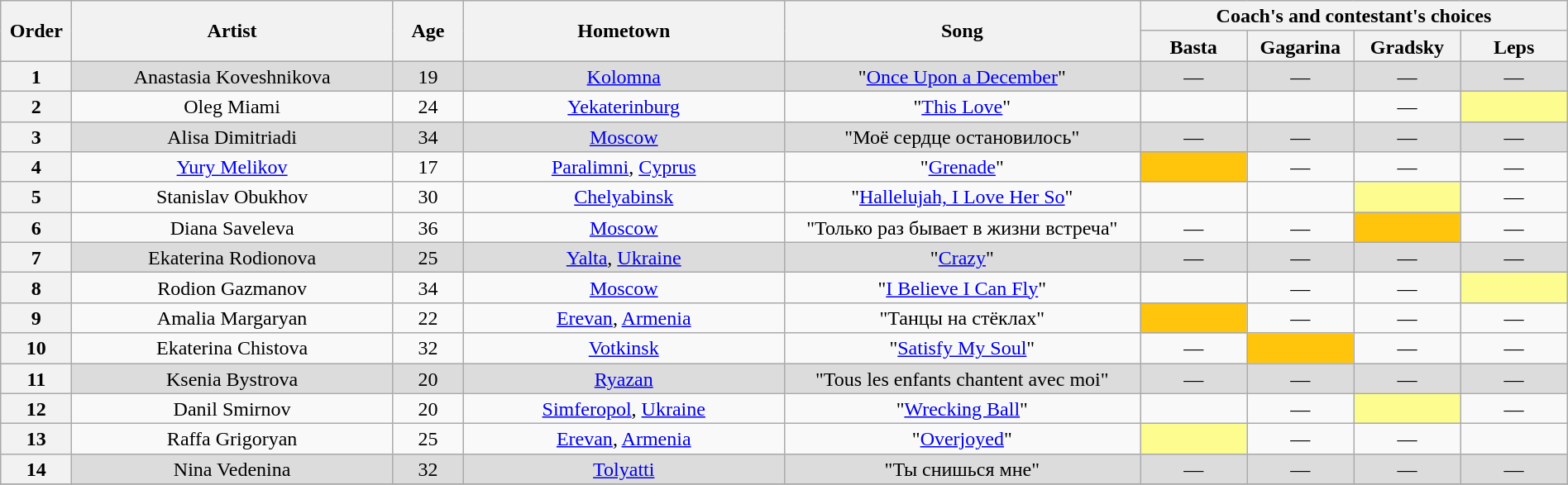<table class="wikitable" style="text-align:center; line-height:17px; width:100%;">
<tr>
<th scope="col" rowspan="2" style="width:04%;">Order</th>
<th scope="col" rowspan="2" style="width:18%;">Artist</th>
<th scope="col" rowspan="2" style="width:04%;">Age</th>
<th scope="col" rowspan="2" style="width:18%;">Hometown</th>
<th scope="col" rowspan="2" style="width:20%;">Song</th>
<th scope="col" colspan="4" style="width:24%;">Coach's and contestant's choices</th>
</tr>
<tr>
<th style="width:06%;">Basta</th>
<th style="width:06%;">Gagarina</th>
<th style="width:06%;">Gradsky</th>
<th style="width:06%;">Leps</th>
</tr>
<tr style="background:#DCDCDC;">
<th>1</th>
<td>Anastasia Koveshnikova</td>
<td>19</td>
<td><a href='#'>Kolomna</a></td>
<td>"<a href='#'>Once Upon a December</a>"</td>
<td>—</td>
<td>—</td>
<td>—</td>
<td>—</td>
</tr>
<tr>
<th>2</th>
<td>Oleg Miami</td>
<td>24</td>
<td><a href='#'>Yekaterinburg</a></td>
<td>"<a href='#'>This Love</a>"</td>
<td><strong></strong></td>
<td><strong></strong></td>
<td>—</td>
<td style="background:#fdfc8f;"><strong></strong></td>
</tr>
<tr style="background:#DCDCDC;">
<th>3</th>
<td>Alisa Dimitriadi</td>
<td>34</td>
<td><a href='#'>Moscow</a></td>
<td>"Моё сердце остановилось"</td>
<td>—</td>
<td>—</td>
<td>—</td>
<td>—</td>
</tr>
<tr>
<th>4</th>
<td><a href='#'>Yury Melikov</a></td>
<td>17</td>
<td><a href='#'>Paralimni</a>, <a href='#'>Cyprus</a></td>
<td>"<a href='#'>Grenade</a>"</td>
<td style="background:#FFC40C;"><strong></strong></td>
<td>—</td>
<td>—</td>
<td>—</td>
</tr>
<tr>
<th>5</th>
<td>Stanislav Obukhov</td>
<td>30</td>
<td><a href='#'>Chelyabinsk</a></td>
<td>"<a href='#'>Hallelujah, I Love Her So</a>"</td>
<td><strong></strong></td>
<td><strong></strong></td>
<td style="background:#fdfc8f;"><strong></strong></td>
<td>—</td>
</tr>
<tr>
<th>6</th>
<td>Diana Saveleva</td>
<td>36</td>
<td><a href='#'>Moscow</a></td>
<td>"Только раз бывает в жизни встреча"</td>
<td>—</td>
<td>—</td>
<td style="background:#FFC40C;"><strong></strong></td>
<td>—</td>
</tr>
<tr style="background:#DCDCDC;">
<th>7</th>
<td>Ekaterina Rodionova</td>
<td>25</td>
<td><a href='#'>Yalta</a>, <a href='#'>Ukraine</a></td>
<td>"<a href='#'>Crazy</a>"</td>
<td>—</td>
<td>—</td>
<td>—</td>
<td>—</td>
</tr>
<tr>
<th>8</th>
<td>Rodion Gazmanov</td>
<td>34</td>
<td><a href='#'>Moscow</a></td>
<td>"<a href='#'>I Believe I Can Fly</a>"</td>
<td><strong></strong></td>
<td>—</td>
<td>—</td>
<td style="background:#fdfc8f;"><strong></strong></td>
</tr>
<tr>
<th>9</th>
<td>Amalia Margaryan</td>
<td>22</td>
<td><a href='#'>Erevan</a>, <a href='#'>Armenia</a></td>
<td>"Танцы на стёклах"</td>
<td style="background:#FFC40C;"><strong></strong></td>
<td>—</td>
<td>—</td>
<td>—</td>
</tr>
<tr>
<th>10</th>
<td>Ekaterina Chistova</td>
<td>32</td>
<td><a href='#'>Votkinsk</a></td>
<td>"<a href='#'>Satisfy My Soul</a>"</td>
<td>—</td>
<td style="background:#FFC40C;"><strong></strong></td>
<td>—</td>
<td>—</td>
</tr>
<tr style="background:#DCDCDC;">
<th>11</th>
<td>Ksenia Bystrova</td>
<td>20</td>
<td><a href='#'>Ryazan</a></td>
<td>"Tous les enfants chantent avec moi"</td>
<td>—</td>
<td>—</td>
<td>—</td>
<td>—</td>
</tr>
<tr>
<th>12</th>
<td>Danil Smirnov</td>
<td>20</td>
<td><a href='#'>Simferopol</a>, <a href='#'>Ukraine</a></td>
<td>"<a href='#'>Wrecking Ball</a>"</td>
<td><strong></strong></td>
<td>—</td>
<td style="background:#fdfc8f;"><strong></strong></td>
<td>—</td>
</tr>
<tr>
<th>13</th>
<td>Raffa Grigoryan</td>
<td>25</td>
<td><a href='#'>Erevan</a>, <a href='#'>Armenia</a></td>
<td>"<a href='#'>Overjoyed</a>"</td>
<td style="background:#fdfc8f;"><strong></strong></td>
<td>—</td>
<td>—</td>
<td><strong></strong></td>
</tr>
<tr style="background:#DCDCDC;">
<th>14</th>
<td>Nina Vedenina</td>
<td>32</td>
<td><a href='#'>Tolyatti</a></td>
<td>"Ты снишься мне"</td>
<td>—</td>
<td>—</td>
<td>—</td>
<td>—</td>
</tr>
<tr>
</tr>
</table>
